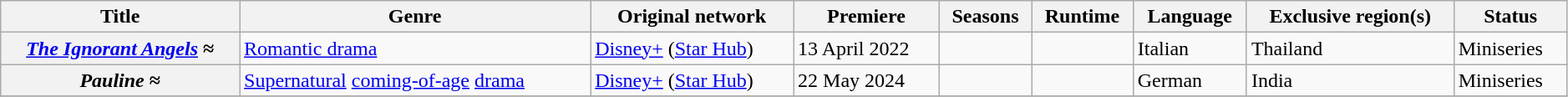<table class="wikitable plainrowheaders sortable" style="width:99%;">
<tr>
<th>Title</th>
<th>Genre</th>
<th>Original network</th>
<th>Premiere</th>
<th>Seasons</th>
<th>Runtime</th>
<th>Language</th>
<th>Exclusive region(s)</th>
<th>Status</th>
</tr>
<tr>
<th scope="row"><em><a href='#'>The Ignorant Angels</a></em> <strong>≈</strong></th>
<td><a href='#'>Romantic drama</a></td>
<td><a href='#'>Disney+</a> (<a href='#'>Star Hub</a>)</td>
<td>13 April 2022</td>
<td></td>
<td></td>
<td>Italian</td>
<td>Thailand</td>
<td>Miniseries</td>
</tr>
<tr>
<th scope="row"><em>Pauline</em> <strong>≈</strong></th>
<td><a href='#'>Supernatural</a> <a href='#'>coming-of-age</a> <a href='#'>drama</a></td>
<td><a href='#'>Disney+</a> (<a href='#'>Star Hub</a>)</td>
<td>22 May 2024</td>
<td></td>
<td></td>
<td>German</td>
<td>India</td>
<td>Miniseries</td>
</tr>
<tr>
</tr>
</table>
